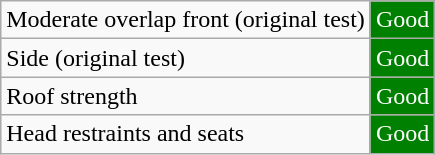<table class="wikitable">
<tr>
<td>Moderate overlap front (original test)</td>
<td style="color:white;background: green">Good</td>
</tr>
<tr>
<td>Side (original test)</td>
<td style="color:white;background: green">Good</td>
</tr>
<tr>
<td>Roof strength</td>
<td style="color:white;background: green">Good</td>
</tr>
<tr>
<td>Head restraints and seats</td>
<td style="color:white;background: green">Good</td>
</tr>
</table>
